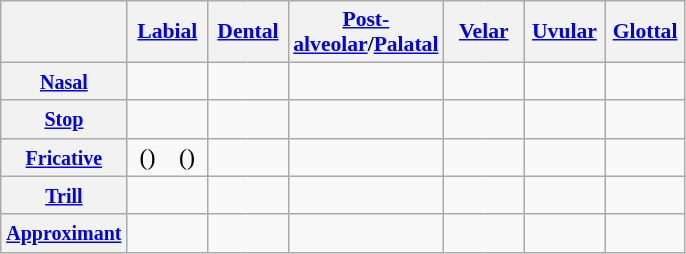<table class="wikitable" style="text-align: center;">
<tr style="font-size: 90%;">
<th></th>
<th colspan=2><a href='#'>Labial</a></th>
<th colspan=2><a href='#'>Dental</a></th>
<th colspan=2><a href='#'>Post-<br>alveolar</a>/<a href='#'>Palatal</a></th>
<th colspan=2><a href='#'>Velar</a></th>
<th colspan=2><a href='#'>Uvular</a></th>
<th colspan=2><a href='#'>Glottal</a></th>
</tr>
<tr>
<th><small><a href='#'>Nasal</a></small></th>
<td width=20px style="border-right:0;"></td>
<td width=20px style="border-left:0;"></td>
<td width=20px style="border-right:0;"></td>
<td width=20px style="border-left:0;"></td>
<td colspan=2></td>
<td width=20px style="border-right:0;"></td>
<td width=20px style="border-left:0;"></td>
<td colspan=2></td>
<td colspan=2></td>
</tr>
<tr>
<th><small><a href='#'>Stop</a></small></th>
<td style="border-right:0;"></td>
<td style="border-left:0;"></td>
<td style="border-right:0;"></td>
<td style="border-left:0;"></td>
<td width=20px style="border-right:0;"></td>
<td width=20px style="border-left:0;"></td>
<td style="border-right:0;"></td>
<td style="border-left:0;"></td>
<td width=20px style="border-right:0;"></td>
<td width=20px style="border-left:0;"></td>
<td width=20px style="border-right:0;"></td>
<td width=20px style="border-left:0;"></td>
</tr>
<tr>
<th><small><a href='#'>Fricative</a></small></th>
<td style="border-right:0;">()</td>
<td style="border-left:0;">()</td>
<td style="border-right:0;"></td>
<td style="border-left:0;"></td>
<td style="border-right:0;"></td>
<td style="border-left:0;"></td>
<td colspan=2></td>
<td style="border-right:0;"></td>
<td style="border-left:0;"></td>
<td style="border-right:0;"></td>
<td style="border-left:0;"></td>
</tr>
<tr>
<th><small><a href='#'>Trill</a></small></th>
<td colspan=2></td>
<td style="border-right:0;"></td>
<td style="border-left:0;"></td>
<td colspan=2></td>
<td colspan=2></td>
<td colspan=2></td>
<td colspan=2></td>
</tr>
<tr>
<th><small><a href='#'>Approximant</a></small></th>
<td colspan=2></td>
<td style="border-right:0;"></td>
<td style="border-left:0;"></td>
<td style="border-right:0;"></td>
<td style="border-left:0;"></td>
<td style="border-right:0;"></td>
<td style="border-left:0;"></td>
<td colspan=2></td>
<td colspan=2></td>
</tr>
</table>
